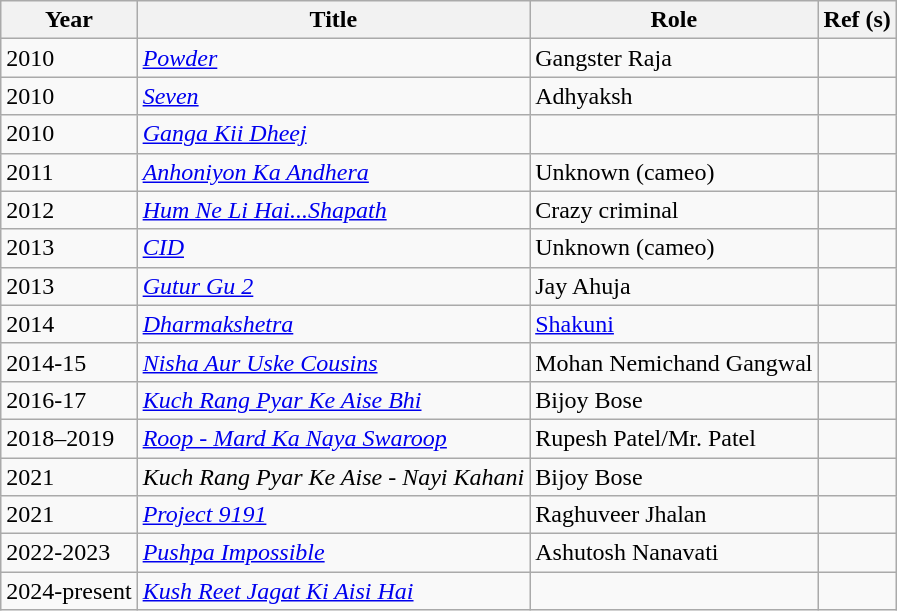<table class="wikitable sortable">
<tr>
<th>Year</th>
<th>Title</th>
<th>Role</th>
<th class = "unsortable">Ref (s)</th>
</tr>
<tr>
<td>2010</td>
<td><em><a href='#'>Powder</a></em></td>
<td>Gangster Raja</td>
<td></td>
</tr>
<tr>
<td>2010</td>
<td><em><a href='#'>Seven</a></em></td>
<td>Adhyaksh</td>
<td></td>
</tr>
<tr>
<td>2010</td>
<td><em><a href='#'>Ganga Kii Dheej</a></em></td>
<td></td>
<td></td>
</tr>
<tr>
<td>2011</td>
<td><em><a href='#'>Anhoniyon Ka Andhera</a></em></td>
<td>Unknown (cameo)</td>
<td></td>
</tr>
<tr>
<td>2012</td>
<td><em><a href='#'>Hum Ne Li Hai...Shapath</a></em></td>
<td>Crazy criminal</td>
<td></td>
</tr>
<tr>
<td>2013</td>
<td><em><a href='#'>CID</a></em></td>
<td>Unknown (cameo)</td>
<td></td>
</tr>
<tr>
<td>2013</td>
<td><em><a href='#'>Gutur Gu 2</a></em></td>
<td>Jay Ahuja</td>
<td></td>
</tr>
<tr>
<td>2014</td>
<td><em><a href='#'>Dharmakshetra</a></em></td>
<td><a href='#'>Shakuni</a></td>
<td></td>
</tr>
<tr>
<td>2014-15</td>
<td><em><a href='#'>Nisha Aur Uske Cousins</a></em></td>
<td>Mohan Nemichand Gangwal</td>
<td></td>
</tr>
<tr>
<td>2016-17</td>
<td><em><a href='#'>Kuch Rang Pyar Ke Aise Bhi</a></em></td>
<td>Bijoy Bose</td>
<td></td>
</tr>
<tr>
<td>2018–2019</td>
<td><em><a href='#'>Roop - Mard Ka Naya Swaroop</a></em></td>
<td>Rupesh Patel/Mr. Patel</td>
<td></td>
</tr>
<tr>
<td>2021</td>
<td><em>Kuch Rang Pyar Ke Aise - Nayi Kahani</em></td>
<td>Bijoy Bose</td>
<td></td>
</tr>
<tr>
<td>2021</td>
<td><em><a href='#'>Project 9191</a></em></td>
<td>Raghuveer Jhalan</td>
<td></td>
</tr>
<tr>
<td>2022-2023</td>
<td><em><a href='#'>Pushpa Impossible</a></em></td>
<td>Ashutosh Nanavati</td>
<td></td>
</tr>
<tr>
<td>2024-present</td>
<td><em><a href='#'>Kush Reet Jagat Ki Aisi Hai</a></td>
<td></td>
<td></td>
</tr>
</table>
